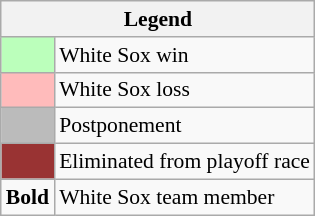<table class="wikitable" style="font-size:90%">
<tr>
<th colspan="2">Legend</th>
</tr>
<tr>
<td style="background:#bfb;"> </td>
<td>White Sox win</td>
</tr>
<tr>
<td style="background:#fbb;"> </td>
<td>White Sox loss</td>
</tr>
<tr>
<td style="background:#bbb;"> </td>
<td>Postponement</td>
</tr>
<tr>
<td style="background:#933;"> </td>
<td>Eliminated from playoff race</td>
</tr>
<tr>
<td><strong>Bold</strong></td>
<td>White Sox team member</td>
</tr>
</table>
